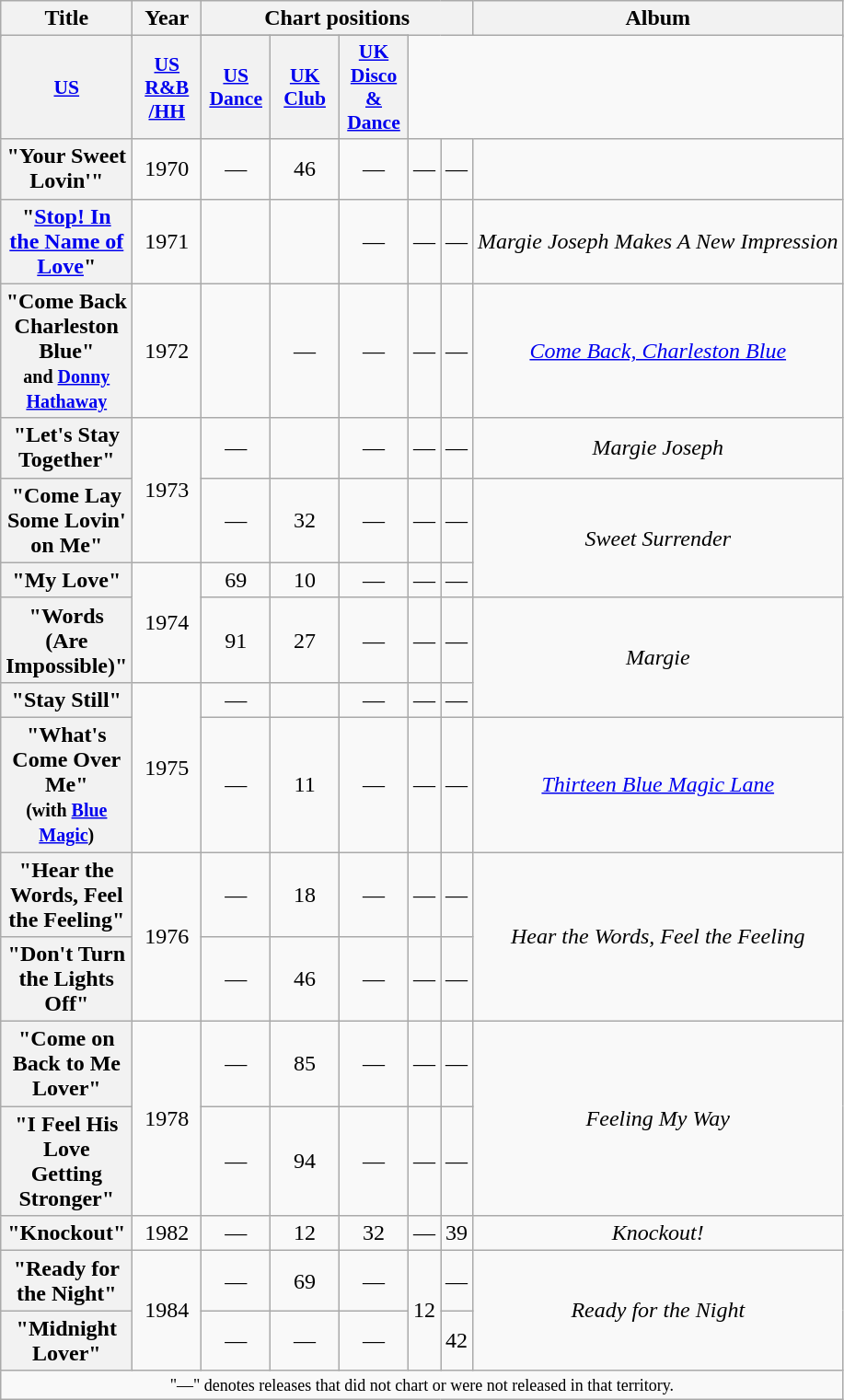<table class="wikitable plainrowheaders" style="text-align:center;" border="1">
<tr>
<th scope="col" rowspan="2">Title</th>
<th scope="col" rowspan="2">Year</th>
<th scope="col" colspan="5">Chart positions</th>
<th rowspan="2">Album</th>
</tr>
<tr>
</tr>
<tr>
<th scope="col" style="width:3em;font-size:90%;"><a href='#'>US</a><br></th>
<th scope="col" style="width:3em;font-size:90%;"><a href='#'>US<br>R&B<br>/HH</a><br></th>
<th scope="col" style="width:3em;font-size:90%;"><a href='#'>US<br>Dance</a><br></th>
<th scope="col" style="width:3em;font-size:90%;"><a href='#'>UK<br>Club</a><br></th>
<th scope="col" style="width:3em;font-size:90%;"><a href='#'>UK<br>Disco & Dance</a><br></th>
</tr>
<tr>
<th scope="row">"Your Sweet Lovin'"</th>
<td>1970</td>
<td>—</td>
<td>46</td>
<td>—</td>
<td>—</td>
<td>—</td>
<td></td>
</tr>
<tr>
<th scope="row">"<a href='#'>Stop! In the Name of Love</a>"</th>
<td>1971</td>
<td></td>
<td></td>
<td>—</td>
<td>—</td>
<td>—</td>
<td><em>Margie Joseph Makes A New Impression</em></td>
</tr>
<tr>
<th scope="row">"Come Back Charleston Blue"<br><small>and <a href='#'>Donny Hathaway</a></small></th>
<td>1972</td>
<td></td>
<td>—</td>
<td>—</td>
<td>—</td>
<td>—</td>
<td><em><a href='#'>Come Back, Charleston Blue</a></em></td>
</tr>
<tr>
<th scope="row">"Let's Stay Together"</th>
<td rowspan="2">1973</td>
<td>—</td>
<td></td>
<td>—</td>
<td>—</td>
<td>—</td>
<td><em>Margie Joseph</em></td>
</tr>
<tr>
<th scope="row">"Come Lay Some Lovin' on Me"</th>
<td>—</td>
<td>32</td>
<td>—</td>
<td>—</td>
<td>—</td>
<td rowspan="2"><em>Sweet Surrender</em></td>
</tr>
<tr>
<th scope="row">"My Love"</th>
<td rowspan="2">1974</td>
<td>69</td>
<td>10</td>
<td>—</td>
<td>—</td>
<td>—</td>
</tr>
<tr>
<th scope="row">"Words (Are Impossible)"</th>
<td>91</td>
<td>27</td>
<td>—</td>
<td>—</td>
<td>—</td>
<td rowspan="2"><em>Margie</em></td>
</tr>
<tr>
<th scope="row">"Stay Still"</th>
<td rowspan="2">1975</td>
<td>—</td>
<td></td>
<td>—</td>
<td>—</td>
<td>—</td>
</tr>
<tr>
<th scope="row">"What's Come Over Me"<br><small>(with <a href='#'>Blue Magic</a>)</small></th>
<td>—</td>
<td>11</td>
<td>—</td>
<td>—</td>
<td>—</td>
<td><em><a href='#'>Thirteen Blue Magic Lane</a></em></td>
</tr>
<tr>
<th scope="row">"Hear the Words, Feel the Feeling"</th>
<td rowspan="2">1976</td>
<td>—</td>
<td>18</td>
<td>—</td>
<td>—</td>
<td>—</td>
<td rowspan="2"><em>Hear the Words, Feel the Feeling</em></td>
</tr>
<tr>
<th scope="row">"Don't Turn the Lights Off"</th>
<td>—</td>
<td>46</td>
<td>—</td>
<td>—</td>
<td>—</td>
</tr>
<tr>
<th scope="row">"Come on Back to Me Lover"</th>
<td rowspan="2">1978</td>
<td>—</td>
<td>85</td>
<td>—</td>
<td>—</td>
<td>—</td>
<td rowspan="2"><em>Feeling My Way</em></td>
</tr>
<tr>
<th scope="row">"I Feel His Love Getting Stronger"</th>
<td>—</td>
<td>94</td>
<td>—</td>
<td>—</td>
<td>—</td>
</tr>
<tr>
<th scope="row">"Knockout"</th>
<td>1982</td>
<td>—</td>
<td>12</td>
<td>32</td>
<td>—</td>
<td>39</td>
<td><em>Knockout!</em></td>
</tr>
<tr>
<th scope="row">"Ready for the Night"</th>
<td rowspan="2">1984</td>
<td>—</td>
<td>69</td>
<td>—</td>
<td rowspan="2">12</td>
<td>—</td>
<td rowspan="2"><em>Ready for the Night</em></td>
</tr>
<tr>
<th scope="row">"Midnight Lover"</th>
<td>—</td>
<td>—</td>
<td>—</td>
<td>42</td>
</tr>
<tr>
<td colspan="9" style="text-align:center; font-size:9pt;">"—" denotes releases that did not chart or were not released in that territory.</td>
</tr>
</table>
